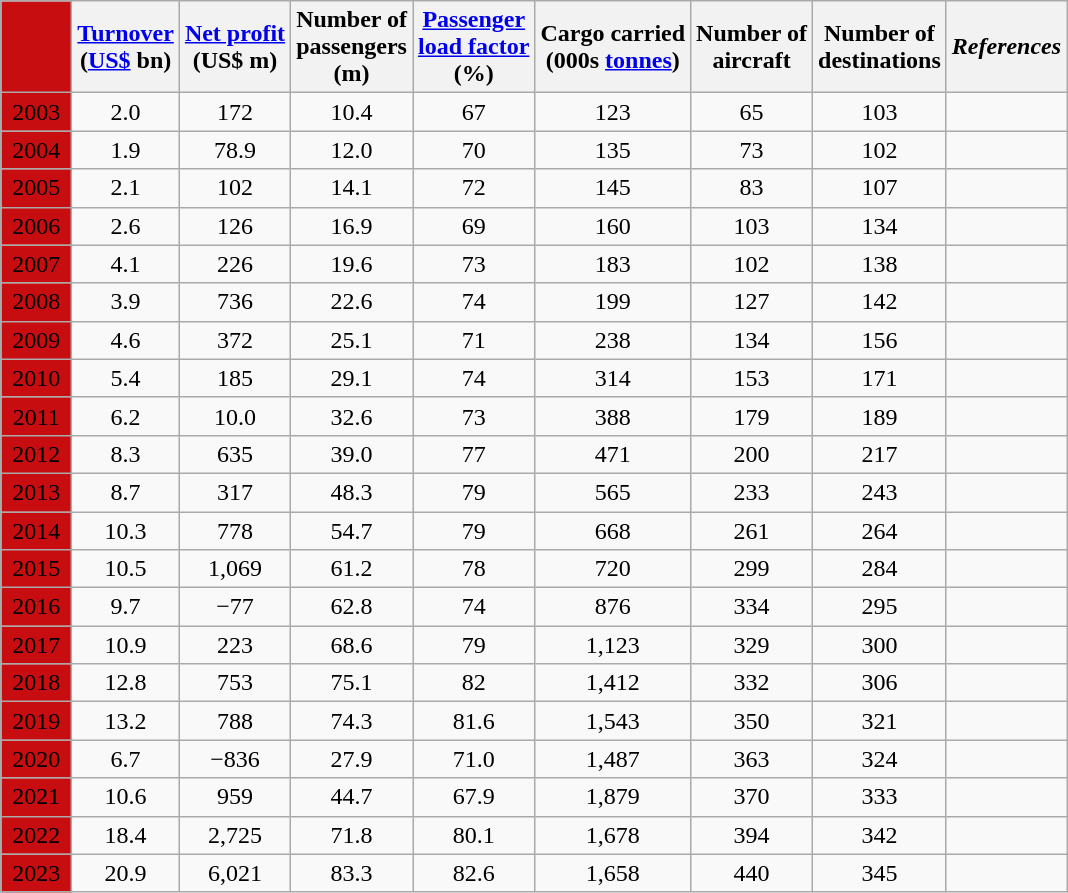<table class="wikitable sortable sticky-header" style="text-align:center;">
<tr>
<th style="background: #C70D10;"></th>
<th><a href='#'>Turnover</a><br>(<a href='#'>US$</a> bn)</th>
<th><a href='#'>Net profit</a><br>(US$ m)</th>
<th>Number of<br>passengers<br>(m)</th>
<th><a href='#'>Passenger<br>load factor</a><br>(%)</th>
<th>Cargo carried<br>(000s <a href='#'>tonnes</a>)</th>
<th>Number of<br>aircraft</th>
<th>Number of<br>destinations</th>
<th><em>References</em></th>
</tr>
<tr>
<td style="background: #C70D10; width:40px;"><span> 2003</span></td>
<td>2.0</td>
<td>172</td>
<td>10.4</td>
<td>67</td>
<td>123</td>
<td>65</td>
<td>103</td>
<td></td>
</tr>
<tr>
<td style="background: #C70D10;"><span> 2004</span></td>
<td>1.9</td>
<td>78.9</td>
<td>12.0</td>
<td>70</td>
<td>135</td>
<td>73</td>
<td>102</td>
<td></td>
</tr>
<tr>
<td style="background: #C70D10;"><span> 2005</span></td>
<td>2.1</td>
<td>102</td>
<td>14.1</td>
<td>72</td>
<td>145</td>
<td>83</td>
<td>107</td>
<td></td>
</tr>
<tr>
<td style="background: #C70D10;"><span> 2006</span></td>
<td>2.6</td>
<td>126</td>
<td>16.9</td>
<td>69</td>
<td>160</td>
<td>103</td>
<td>134</td>
<td></td>
</tr>
<tr>
<td style="background: #C70D10;"><span> 2007</span></td>
<td>4.1</td>
<td>226</td>
<td>19.6</td>
<td>73</td>
<td>183</td>
<td>102</td>
<td>138</td>
<td></td>
</tr>
<tr>
<td style="background: #C70D10;"><span> 2008</span></td>
<td>3.9</td>
<td>736</td>
<td>22.6</td>
<td>74</td>
<td>199</td>
<td>127</td>
<td>142</td>
<td></td>
</tr>
<tr>
<td style="background: #C70D10;"><span> 2009</span></td>
<td>4.6</td>
<td>372</td>
<td>25.1</td>
<td>71</td>
<td>238</td>
<td>134</td>
<td>156</td>
<td></td>
</tr>
<tr>
<td style="background: #C70D10;"><span> 2010</span></td>
<td align="center">5.4</td>
<td align="center">185</td>
<td align="center">29.1</td>
<td align="center">74</td>
<td align="center">314</td>
<td align="center">153</td>
<td align="center">171</td>
<td align="center"></td>
</tr>
<tr>
<td style="background: #C70D10;"><span>2011</span></td>
<td>6.2</td>
<td>10.0</td>
<td>32.6</td>
<td>73</td>
<td>388</td>
<td>179</td>
<td>189</td>
<td></td>
</tr>
<tr>
<td style="background: #C70D10;"><span>2012</span></td>
<td>8.3</td>
<td>635</td>
<td>39.0</td>
<td>77</td>
<td>471</td>
<td>200</td>
<td>217</td>
<td></td>
</tr>
<tr>
<td style="background: #C70D10;"><span>2013</span></td>
<td>8.7</td>
<td>317</td>
<td>48.3</td>
<td>79</td>
<td>565</td>
<td>233</td>
<td>243</td>
<td></td>
</tr>
<tr>
<td style="background: #C70D10;"><span>2014</span></td>
<td>10.3</td>
<td>778</td>
<td>54.7</td>
<td>79</td>
<td>668</td>
<td>261</td>
<td>264</td>
<td></td>
</tr>
<tr>
<td style="background: #C70D10;"><span>2015</span></td>
<td>10.5</td>
<td>1,069</td>
<td>61.2</td>
<td>78</td>
<td>720</td>
<td>299</td>
<td>284</td>
<td></td>
</tr>
<tr>
<td style="background: #C70D10;"><span>2016</span></td>
<td>9.7</td>
<td><span>−77</span></td>
<td>62.8</td>
<td>74</td>
<td>876</td>
<td>334</td>
<td>295</td>
<td></td>
</tr>
<tr>
<td style="background: #C70D10;"><span>2017</span></td>
<td>10.9</td>
<td>223</td>
<td>68.6</td>
<td>79</td>
<td>1,123</td>
<td>329</td>
<td>300</td>
<td></td>
</tr>
<tr>
<td style="background: #C70D10;"><span>2018</span></td>
<td>12.8</td>
<td>753</td>
<td>75.1</td>
<td>82</td>
<td>1,412</td>
<td>332</td>
<td>306</td>
<td></td>
</tr>
<tr>
<td style="background: #C70D10;"><span>2019</span></td>
<td>13.2</td>
<td>788</td>
<td>74.3</td>
<td>81.6</td>
<td>1,543</td>
<td>350</td>
<td>321</td>
<td></td>
</tr>
<tr>
<td style="background: #C70D10;"><span>2020</span></td>
<td>6.7</td>
<td><span>−836</span></td>
<td>27.9</td>
<td>71.0</td>
<td>1,487</td>
<td>363</td>
<td>324</td>
<td></td>
</tr>
<tr>
<td style="background: #C70D10;"><span>2021</span></td>
<td>10.6</td>
<td>959</td>
<td>44.7</td>
<td>67.9</td>
<td>1,879</td>
<td>370</td>
<td>333</td>
<td></td>
</tr>
<tr>
<td style="background: #C70D10;"><span>2022</span></td>
<td>18.4</td>
<td>2,725</td>
<td>71.8</td>
<td>80.1</td>
<td>1,678</td>
<td>394</td>
<td>342</td>
<td></td>
</tr>
<tr>
<td style="background: #C70D10;"><span>2023</span></td>
<td>20.9</td>
<td>6,021</td>
<td>83.3</td>
<td>82.6</td>
<td>1,658</td>
<td>440</td>
<td>345</td>
<td></td>
</tr>
</table>
